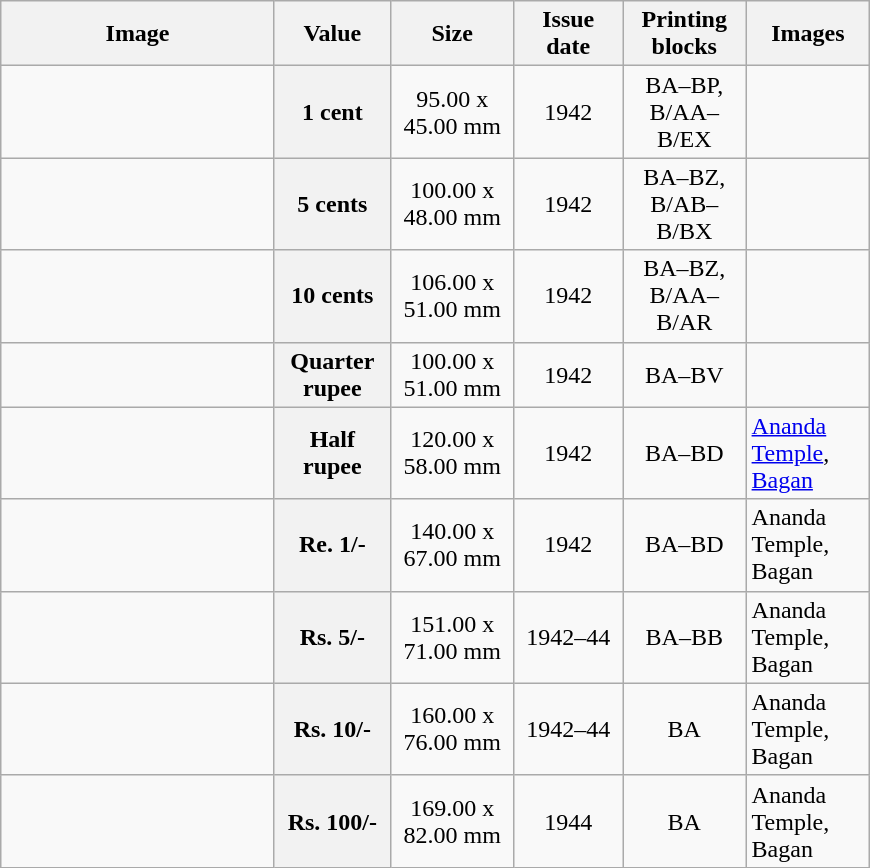<table class="wikitable">
<tr>
<th scope="col" style="width: 175px;">Image</th>
<th scope="col" style="width: 70px; ">Value</th>
<th scope="col" style="width: 75px; ">Size</th>
<th scope="col" style="width: 65px;">Issue date</th>
<th scope="col" style="width: 75px;">Printing blocks</th>
<th scope="col" style="width: 75px;">Images</th>
</tr>
<tr>
<td></td>
<th>1 cent</th>
<td style="text-align: center;">95.00 x 45.00 mm</td>
<td style="text-align: center;">1942</td>
<td style="text-align: center;">BA–BP, B/AA–B/EX</td>
<td></td>
</tr>
<tr>
<td></td>
<th>5 cents</th>
<td style="text-align: center;">100.00 x 48.00 mm</td>
<td style="text-align: center;">1942</td>
<td style="text-align: center;">BA–BZ, B/AB–B/BX</td>
<td></td>
</tr>
<tr>
<td></td>
<th>10 cents</th>
<td style="text-align: center;">106.00 x 51.00 mm</td>
<td style="text-align: center;">1942</td>
<td style="text-align: center;">BA–BZ, B/AA–B/AR</td>
<td></td>
</tr>
<tr>
<td></td>
<th>Quarter rupee</th>
<td style="text-align: center;">100.00 x 51.00 mm</td>
<td style="text-align: center;">1942</td>
<td style="text-align: center;">BA–BV</td>
<td></td>
</tr>
<tr>
<td></td>
<th>Half rupee</th>
<td style="text-align: center;">120.00 x 58.00 mm</td>
<td style="text-align: center;">1942</td>
<td style="text-align: center;">BA–BD</td>
<td><a href='#'>Ananda Temple</a>, <a href='#'>Bagan</a></td>
</tr>
<tr>
<td></td>
<th>Re. 1/-</th>
<td style="text-align: center;">140.00 x 67.00 mm</td>
<td style="text-align: center;">1942</td>
<td style="text-align: center;">BA–BD</td>
<td>Ananda Temple, Bagan</td>
</tr>
<tr>
<td></td>
<th>Rs. 5/-</th>
<td style="text-align: center;">151.00 x 71.00 mm</td>
<td style="text-align: center;">1942–44</td>
<td style="text-align: center;">BA–BB</td>
<td>Ananda Temple, Bagan</td>
</tr>
<tr>
<td></td>
<th>Rs. 10/-</th>
<td style="text-align: center;">160.00 x 76.00 mm</td>
<td style="text-align: center;">1942–44</td>
<td style="text-align: center;">BA</td>
<td>Ananda Temple, Bagan</td>
</tr>
<tr>
<td></td>
<th>Rs. 100/-</th>
<td style="text-align: center;">169.00 x 82.00 mm</td>
<td style="text-align: center;">1944</td>
<td style="text-align: center;">BA</td>
<td>Ananda Temple, Bagan</td>
</tr>
</table>
